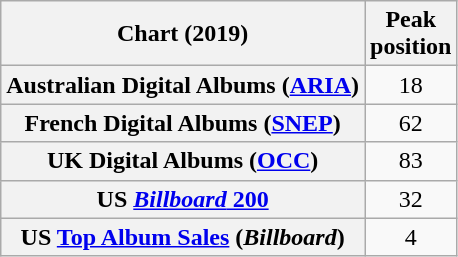<table class="wikitable sortable plainrowheaders" style="text-align:center">
<tr>
<th scope="col">Chart (2019)</th>
<th scope="col">Peak<br>position</th>
</tr>
<tr>
<th scope="row">Australian Digital Albums (<a href='#'>ARIA</a>)</th>
<td>18</td>
</tr>
<tr>
<th scope="row">French Digital Albums (<a href='#'>SNEP</a>)</th>
<td>62</td>
</tr>
<tr>
<th scope="row">UK Digital Albums (<a href='#'>OCC</a>)</th>
<td>83</td>
</tr>
<tr>
<th scope="row">US <a href='#'><em>Billboard</em> 200</a></th>
<td>32</td>
</tr>
<tr>
<th scope="row">US <a href='#'>Top Album Sales</a> (<em>Billboard</em>)</th>
<td>4</td>
</tr>
</table>
